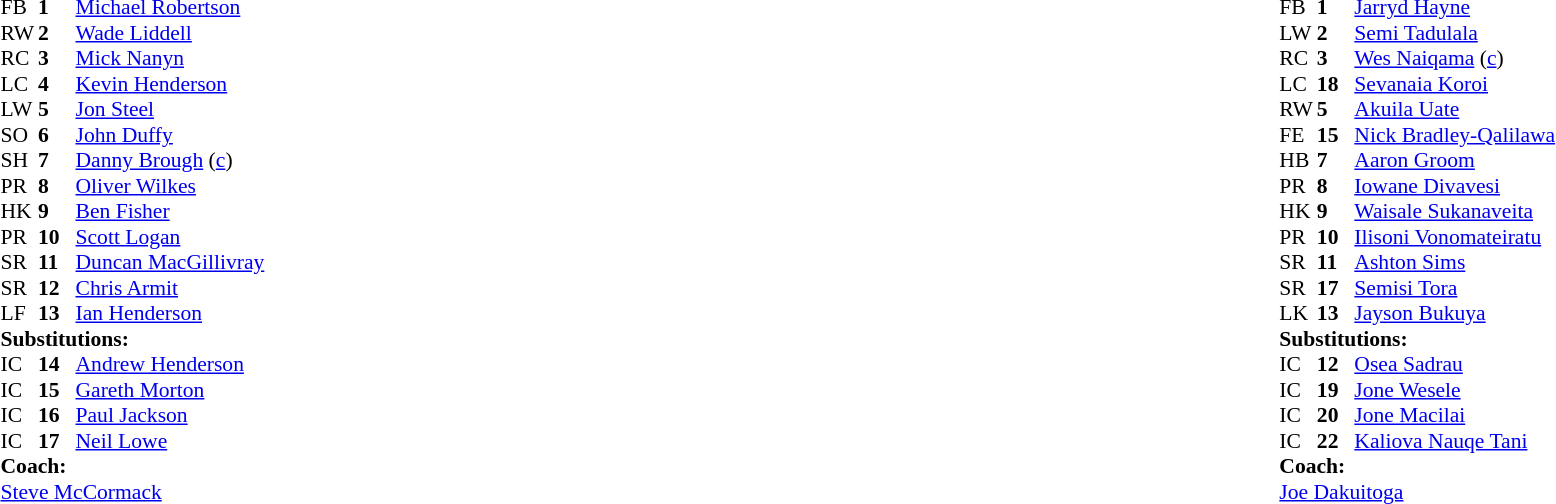<table width="100%">
<tr>
<td valign="top" width="50%"><br><table style="font-size: 90%" cellspacing="0" cellpadding="0">
<tr>
<th width="25"></th>
<th width="25"></th>
</tr>
<tr>
<td>FB</td>
<td><strong>1</strong></td>
<td><a href='#'>Michael Robertson</a></td>
</tr>
<tr>
<td>RW</td>
<td><strong>2</strong></td>
<td><a href='#'>Wade Liddell</a></td>
</tr>
<tr>
<td>RC</td>
<td><strong>3</strong></td>
<td><a href='#'>Mick Nanyn</a></td>
</tr>
<tr>
<td>LC</td>
<td><strong>4</strong></td>
<td><a href='#'>Kevin Henderson</a></td>
</tr>
<tr>
<td>LW</td>
<td><strong>5</strong></td>
<td><a href='#'>Jon Steel</a></td>
</tr>
<tr>
<td>SO</td>
<td><strong>6</strong></td>
<td><a href='#'>John Duffy</a></td>
</tr>
<tr>
<td>SH</td>
<td><strong>7</strong></td>
<td><a href='#'>Danny Brough</a> (<a href='#'>c</a>)</td>
</tr>
<tr>
<td>PR</td>
<td><strong>8</strong></td>
<td><a href='#'>Oliver Wilkes</a></td>
</tr>
<tr>
<td>HK</td>
<td><strong>9</strong></td>
<td><a href='#'>Ben Fisher</a></td>
</tr>
<tr>
<td>PR</td>
<td><strong>10</strong></td>
<td><a href='#'>Scott Logan</a></td>
</tr>
<tr>
<td>SR</td>
<td><strong>11</strong></td>
<td><a href='#'>Duncan MacGillivray</a></td>
</tr>
<tr>
<td>SR</td>
<td><strong>12</strong></td>
<td><a href='#'>Chris Armit</a></td>
</tr>
<tr>
<td>LF</td>
<td><strong>13</strong></td>
<td><a href='#'>Ian Henderson</a></td>
</tr>
<tr>
<td colspan=3><strong>Substitutions:</strong></td>
</tr>
<tr>
<td>IC</td>
<td><strong>14</strong></td>
<td><a href='#'>Andrew Henderson</a></td>
</tr>
<tr>
<td>IC</td>
<td><strong>15</strong></td>
<td><a href='#'>Gareth Morton</a></td>
</tr>
<tr>
<td>IC</td>
<td><strong>16</strong></td>
<td><a href='#'>Paul Jackson</a></td>
</tr>
<tr>
<td>IC</td>
<td><strong>17</strong></td>
<td><a href='#'>Neil Lowe</a></td>
</tr>
<tr>
<td colspan=3><strong>Coach:</strong></td>
</tr>
<tr>
<td colspan="4"> <a href='#'>Steve McCormack</a></td>
</tr>
</table>
</td>
<td valign="top" width="50%"><br><table style="font-size: 90%" cellspacing="0" cellpadding="0" align="center">
<tr>
<th width="25"></th>
<th width="25"></th>
</tr>
<tr>
<td>FB</td>
<td><strong>1</strong></td>
<td><a href='#'>Jarryd Hayne</a></td>
</tr>
<tr>
<td>LW</td>
<td><strong>2</strong></td>
<td><a href='#'>Semi Tadulala</a></td>
</tr>
<tr>
<td>RC</td>
<td><strong>3</strong></td>
<td><a href='#'>Wes Naiqama</a> (<a href='#'>c</a>)</td>
</tr>
<tr>
<td>LC</td>
<td><strong>18</strong></td>
<td><a href='#'>Sevanaia Koroi</a></td>
</tr>
<tr>
<td>RW</td>
<td><strong>5</strong></td>
<td><a href='#'>Akuila Uate</a></td>
</tr>
<tr>
<td>FE</td>
<td><strong>15</strong></td>
<td><a href='#'>Nick Bradley-Qalilawa</a></td>
</tr>
<tr>
<td>HB</td>
<td><strong>7</strong></td>
<td><a href='#'>Aaron Groom</a></td>
</tr>
<tr>
<td>PR</td>
<td><strong>8</strong></td>
<td><a href='#'>Iowane Divavesi</a></td>
</tr>
<tr>
<td>HK</td>
<td><strong>9</strong></td>
<td><a href='#'>Waisale Sukanaveita</a></td>
</tr>
<tr>
<td>PR</td>
<td><strong>10</strong></td>
<td><a href='#'>Ilisoni Vonomateiratu</a></td>
</tr>
<tr>
<td>SR</td>
<td><strong>11</strong></td>
<td><a href='#'>Ashton Sims</a></td>
</tr>
<tr>
<td>SR</td>
<td><strong>17</strong></td>
<td><a href='#'>Semisi Tora</a></td>
</tr>
<tr>
<td>LK</td>
<td><strong>13</strong></td>
<td><a href='#'>Jayson Bukuya</a></td>
</tr>
<tr>
<td colspan=3><strong>Substitutions:</strong></td>
</tr>
<tr>
<td>IC</td>
<td><strong>12</strong></td>
<td><a href='#'>Osea Sadrau</a></td>
</tr>
<tr>
<td>IC</td>
<td><strong>19</strong></td>
<td><a href='#'>Jone Wesele</a></td>
</tr>
<tr>
<td>IC</td>
<td><strong>20</strong></td>
<td><a href='#'>Jone Macilai</a></td>
</tr>
<tr>
<td>IC</td>
<td><strong>22</strong></td>
<td><a href='#'>Kaliova Nauqe Tani</a></td>
</tr>
<tr>
<td colspan=3><strong>Coach:</strong></td>
</tr>
<tr>
<td colspan="4"> <a href='#'>Joe Dakuitoga</a></td>
</tr>
</table>
</td>
</tr>
</table>
